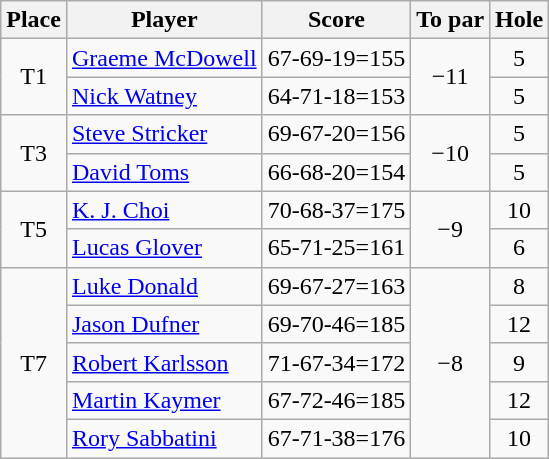<table class="wikitable">
<tr>
<th>Place</th>
<th>Player</th>
<th>Score</th>
<th>To par</th>
<th>Hole</th>
</tr>
<tr>
<td rowspan="2" align=center>T1</td>
<td> <a href='#'>Graeme McDowell</a></td>
<td>67-69-19=155</td>
<td rowspan="2" align=center>−11</td>
<td align=center>5</td>
</tr>
<tr>
<td> <a href='#'>Nick Watney</a></td>
<td>64-71-18=153</td>
<td align=center>5</td>
</tr>
<tr>
<td rowspan="2" align=center>T3</td>
<td> <a href='#'>Steve Stricker</a></td>
<td>69-67-20=156</td>
<td rowspan="2" align=center>−10</td>
<td align=center>5</td>
</tr>
<tr>
<td> <a href='#'>David Toms</a></td>
<td>66-68-20=154</td>
<td align=center>5</td>
</tr>
<tr>
<td rowspan="2" align=center>T5</td>
<td> <a href='#'>K. J. Choi</a></td>
<td>70-68-37=175</td>
<td rowspan="2" align=center>−9</td>
<td align=center>10</td>
</tr>
<tr>
<td> <a href='#'>Lucas Glover</a></td>
<td>65-71-25=161</td>
<td align=center>6</td>
</tr>
<tr>
<td rowspan="5" align=center>T7</td>
<td> <a href='#'>Luke Donald</a></td>
<td>69-67-27=163</td>
<td rowspan="5" align=center>−8</td>
<td align=center>8</td>
</tr>
<tr>
<td> <a href='#'>Jason Dufner</a></td>
<td>69-70-46=185</td>
<td align=center>12</td>
</tr>
<tr>
<td> <a href='#'>Robert Karlsson</a></td>
<td>71-67-34=172</td>
<td align=center>9</td>
</tr>
<tr>
<td> <a href='#'>Martin Kaymer</a></td>
<td>67-72-46=185</td>
<td align=center>12</td>
</tr>
<tr>
<td> <a href='#'>Rory Sabbatini</a></td>
<td>67-71-38=176</td>
<td align=center>10</td>
</tr>
</table>
